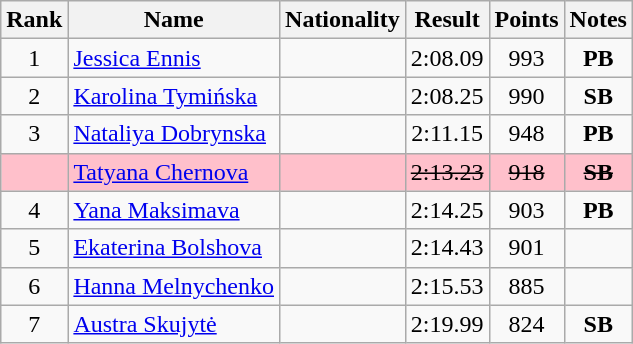<table class="wikitable sortable" style="text-align:center">
<tr>
<th>Rank</th>
<th>Name</th>
<th>Nationality</th>
<th>Result</th>
<th>Points</th>
<th>Notes</th>
</tr>
<tr>
<td>1</td>
<td align=left><a href='#'>Jessica Ennis</a></td>
<td align=left></td>
<td>2:08.09</td>
<td>993</td>
<td><strong>PB</strong></td>
</tr>
<tr>
<td>2</td>
<td align=left><a href='#'>Karolina Tymińska</a></td>
<td align=left></td>
<td>2:08.25</td>
<td>990</td>
<td><strong>SB</strong></td>
</tr>
<tr>
<td>3</td>
<td align=left><a href='#'>Nataliya Dobrynska</a></td>
<td align=left></td>
<td>2:11.15</td>
<td>948</td>
<td><strong>PB</strong></td>
</tr>
<tr bgcolor=pink>
<td></td>
<td align=left><a href='#'>Tatyana Chernova</a></td>
<td align=left></td>
<td><s>2:13.23 </s></td>
<td><s>918 </s></td>
<td><s><strong>SB</strong></s></td>
</tr>
<tr>
<td>4</td>
<td align=left><a href='#'>Yana Maksimava</a></td>
<td align=left></td>
<td>2:14.25</td>
<td>903</td>
<td><strong>PB</strong></td>
</tr>
<tr>
<td>5</td>
<td align=left><a href='#'>Ekaterina Bolshova</a></td>
<td align=left></td>
<td>2:14.43</td>
<td>901</td>
<td></td>
</tr>
<tr>
<td>6</td>
<td align=left><a href='#'>Hanna Melnychenko</a></td>
<td align=left></td>
<td>2:15.53</td>
<td>885</td>
<td></td>
</tr>
<tr>
<td>7</td>
<td align=left><a href='#'>Austra Skujytė</a></td>
<td align=left></td>
<td>2:19.99</td>
<td>824</td>
<td><strong>SB</strong></td>
</tr>
</table>
